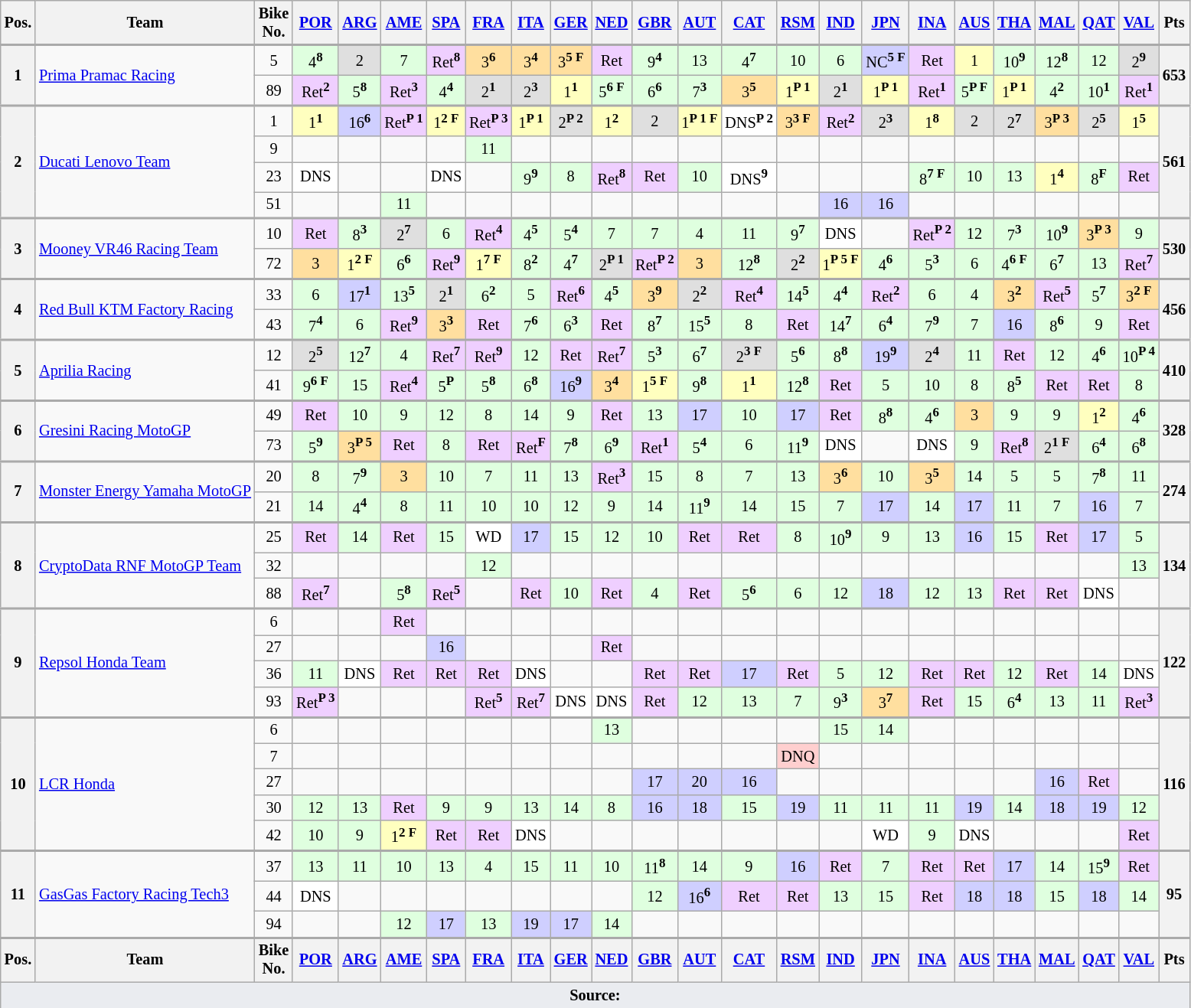<table class="wikitable" style="font-size: 85%; text-align:center">
<tr>
<th>Pos.</th>
<th>Team</th>
<th>Bike<br>No.</th>
<th><a href='#'>POR</a><br></th>
<th><a href='#'>ARG</a><br></th>
<th><a href='#'>AME</a><br></th>
<th><a href='#'>SPA</a><br></th>
<th><a href='#'>FRA</a><br></th>
<th><a href='#'>ITA</a><br></th>
<th><a href='#'>GER</a><br></th>
<th><a href='#'>NED</a><br></th>
<th><a href='#'>GBR</a><br></th>
<th><a href='#'>AUT</a><br></th>
<th><a href='#'>CAT</a><br></th>
<th><a href='#'>RSM</a><br></th>
<th><a href='#'>IND</a><br></th>
<th><a href='#'>JPN</a><br></th>
<th><a href='#'>INA</a><br></th>
<th><a href='#'>AUS</a><br></th>
<th><a href='#'>THA</a><br></th>
<th><a href='#'>MAL</a><br></th>
<th><a href='#'>QAT</a><br></th>
<th><a href='#'>VAL</a><br></th>
<th valign="middle">Pts</th>
</tr>
<tr style="border-top:2px solid #aaaaaa">
<th rowspan=2>1</th>
<td rowspan=2 align=left> <a href='#'>Prima Pramac Racing</a></td>
<td>5</td>
<td bgcolor="#dfffdf">4<strong><sup>8</sup></strong></td>
<td bgcolor="#dfdfdf">2</td>
<td bgcolor="#dfffdf">7</td>
<td bgcolor="#efcfff">Ret<strong><sup>8</sup></strong></td>
<td bgcolor="#ffdf9f">3<strong><sup>6</sup></strong></td>
<td bgcolor="#ffdf9f">3<strong><sup>4</sup></strong></td>
<td bgcolor="#ffdf9f">3<strong><sup>5 F</sup></strong></td>
<td bgcolor="#efcfff">Ret</td>
<td bgcolor="#dfffdf">9<strong><sup>4</sup></strong></td>
<td bgcolor="#dfffdf">13</td>
<td bgcolor="#dfffdf">4<strong><sup>7</sup></strong></td>
<td bgcolor="#dfffdf">10</td>
<td bgcolor="#dfffdf">6</td>
<td bgcolor="#cfcfff" nowrap>NC<strong><sup>5 F</sup></strong></td>
<td bgcolor="#efcfff">Ret</td>
<td bgcolor="#ffffbf">1</td>
<td bgcolor="#dfffdf">10<strong><sup>9</sup></strong></td>
<td bgcolor="#dfffdf">12<strong><sup>8</sup></strong></td>
<td bgcolor="#dfffdf">12</td>
<td bgcolor="#dfdfdf">2<strong><sup>9</sup></strong></td>
<th rowspan=2>653</th>
</tr>
<tr>
<td>89</td>
<td bgcolor="#efcfff">Ret<strong><sup>2</sup></strong></td>
<td bgcolor="#dfffdf">5<strong><sup>8</sup></strong></td>
<td bgcolor="#efcfff">Ret<strong><sup>3</sup></strong></td>
<td bgcolor="#dfffdf">4<strong><sup>4</sup></strong></td>
<td bgcolor="#dfdfdf">2<strong><sup>1</sup></strong></td>
<td bgcolor="#dfdfdf">2<strong><sup>3</sup></strong></td>
<td bgcolor="#ffffbf">1<strong><sup>1</sup></strong></td>
<td bgcolor="#dfffdf">5<strong><sup>6 F</sup></strong></td>
<td bgcolor="#dfffdf">6<strong><sup>6</sup></strong></td>
<td bgcolor="#dfffdf">7<strong><sup>3</sup></strong></td>
<td bgcolor="#ffdf9f">3<strong><sup>5</sup></strong></td>
<td bgcolor="#ffffbf">1<strong><sup>P 1</sup></strong></td>
<td bgcolor="#dfdfdf">2<strong><sup>1</sup></strong></td>
<td bgcolor="#ffffbf">1<strong><sup>P 1</sup></strong></td>
<td bgcolor="#efcfff">Ret<strong><sup>1</sup></strong></td>
<td bgcolor="#dfffdf">5<strong><sup>P F</sup></strong></td>
<td bgcolor="#ffffbf">1<strong><sup>P 1</sup></strong></td>
<td bgcolor="#dfffdf">4<strong><sup>2</sup></strong></td>
<td bgcolor="#dfffdf">10<strong><sup>1</sup></strong></td>
<td bgcolor="#efcfff" nowrap>Ret<strong><sup>1</sup></strong></td>
</tr>
<tr style="border-top:2px solid #aaaaaa">
<th rowspan=4>2</th>
<td rowspan=4 align=left> <a href='#'>Ducati Lenovo Team</a></td>
<td>1</td>
<td bgcolor="#ffffbf">1<strong><sup>1</sup></strong></td>
<td bgcolor="#cfcfff">16<strong><sup>6</sup></strong></td>
<td bgcolor="#efcfff" nowrap>Ret<strong><sup>P 1</sup></strong></td>
<td bgcolor="#ffffbf">1<strong><sup>2 F</sup></strong></td>
<td bgcolor="#efcfff" nowrap>Ret<strong><sup>P 3</sup></strong></td>
<td bgcolor="#ffffbf">1<strong><sup>P 1</sup></strong></td>
<td bgcolor="#dfdfdf">2<strong><sup>P 2</sup></strong></td>
<td bgcolor="#ffffbf">1<strong><sup>2</sup></strong></td>
<td bgcolor="#dfdfdf">2</td>
<td bgcolor="#ffffbf" nowrap>1<strong><sup>P 1 F</sup></strong></td>
<td bgcolor="#ffffff" nowrap>DNS<strong><sup>P 2</sup></strong></td>
<td bgcolor="#ffdf9f">3<strong><sup>3 F</sup></strong></td>
<td bgcolor="#efcfff">Ret<strong><sup>2</sup></strong></td>
<td bgcolor="#dfdfdf">2<strong><sup>3</sup></strong></td>
<td bgcolor="#ffffbf">1<strong><sup>8</sup></strong></td>
<td bgcolor="#dfdfdf">2</td>
<td bgcolor="#dfdfdf">2<strong><sup>7</sup></strong></td>
<td bgcolor="#ffdf9f">3<strong><sup>P 3</sup></strong></td>
<td bgcolor="#dfdfdf">2<strong><sup>5</sup></strong></td>
<td bgcolor="#ffffbf">1<strong><sup>5</sup></strong></td>
<th rowspan=4>561</th>
</tr>
<tr>
<td>9</td>
<td></td>
<td></td>
<td></td>
<td></td>
<td bgcolor="#dfffdf">11</td>
<td></td>
<td></td>
<td></td>
<td></td>
<td></td>
<td></td>
<td></td>
<td></td>
<td></td>
<td></td>
<td></td>
<td></td>
<td></td>
<td></td>
<td></td>
</tr>
<tr>
<td>23</td>
<td bgcolor="#ffffff">DNS</td>
<td></td>
<td></td>
<td bgcolor="#ffffff">DNS</td>
<td></td>
<td bgcolor="#dfffdf">9<strong><sup>9</sup></strong></td>
<td bgcolor="#dfffdf">8</td>
<td bgcolor="#efcfff">Ret<strong><sup>8</sup></strong></td>
<td bgcolor="#efcfff">Ret</td>
<td bgcolor="#dfffdf">10</td>
<td bgcolor="#ffffff">DNS<strong><sup>9</sup></strong></td>
<td></td>
<td></td>
<td></td>
<td bgcolor="#dfffdf">8<strong><sup>7 F</sup></strong></td>
<td bgcolor="#dfffdf">10</td>
<td bgcolor="#dfffdf">13</td>
<td bgcolor="#ffffbf">1<strong><sup>4</sup></strong></td>
<td bgcolor="#dfffdf">8<strong><sup>F</sup></strong></td>
<td bgcolor="#efcfff" nowrap>Ret</td>
</tr>
<tr>
<td>51</td>
<td></td>
<td></td>
<td bgcolor="#dfffdf">11</td>
<td></td>
<td></td>
<td></td>
<td></td>
<td></td>
<td></td>
<td></td>
<td></td>
<td></td>
<td bgcolor="#cfcfff">16</td>
<td bgcolor="#cfcfff">16</td>
<td></td>
<td></td>
<td></td>
<td></td>
<td></td>
<td></td>
</tr>
<tr style="border-top:2px solid #aaaaaa">
<th rowspan=2>3</th>
<td rowspan=2 align=left> <a href='#'>Mooney VR46 Racing Team</a></td>
<td>10</td>
<td bgcolor="#efcfff">Ret</td>
<td bgcolor="#dfffdf">8<strong><sup>3</sup></strong></td>
<td bgcolor="#dfdfdf">2<strong><sup>7</sup></strong></td>
<td bgcolor="#dfffdf">6</td>
<td bgcolor="#efcfff">Ret<strong><sup>4</sup></strong></td>
<td bgcolor="#dfffdf">4<strong><sup>5</sup></strong></td>
<td bgcolor="#dfffdf">5<strong><sup>4</sup></strong></td>
<td bgcolor="#dfffdf">7</td>
<td bgcolor="#dfffdf">7</td>
<td bgcolor="#dfffdf">4</td>
<td bgcolor="#dfffdf">11</td>
<td bgcolor="#dfffdf">9<strong><sup>7</sup></strong></td>
<td bgcolor="#ffffff">DNS</td>
<td></td>
<td bgcolor="#efcfff" nowrap>Ret<strong><sup>P 2</sup></strong></td>
<td bgcolor="#dfffdf">12</td>
<td bgcolor="#dfffdf">7<strong><sup>3</sup></strong></td>
<td bgcolor="#dfffdf">10<strong><sup>9</sup></strong></td>
<td bgcolor="#ffdf9f">3<strong><sup>P 3</sup></strong></td>
<td bgcolor="#dfffdf">9</td>
<th rowspan=2>530</th>
</tr>
<tr>
<td>72</td>
<td bgcolor="#ffdf9f">3</td>
<td bgcolor="#ffffbf">1<strong><sup>2 F</sup></strong></td>
<td bgcolor="#dfffdf">6<strong><sup>6</sup></strong></td>
<td bgcolor="#efcfff">Ret<strong><sup>9</sup></strong></td>
<td bgcolor="#ffffbf">1<strong><sup>7 F</sup></strong></td>
<td bgcolor="#dfffdf">8<strong><sup>2</sup></strong></td>
<td bgcolor="#dfffdf">4<strong><sup>7</sup></strong></td>
<td bgcolor="#dfdfdf">2<strong><sup>P 1</sup></strong></td>
<td bgcolor="#efcfff" nowrap>Ret<strong><sup>P 2</sup></strong></td>
<td bgcolor="#ffdf9f">3</td>
<td bgcolor="#dfffdf">12<strong><sup>8</sup></strong></td>
<td bgcolor="#dfdfdf">2<strong><sup>2</sup></strong></td>
<td bgcolor="#ffffbf" nowrap>1<strong><sup>P 5 F</sup></strong></td>
<td bgcolor="#dfffdf">4<strong><sup>6</sup></strong></td>
<td bgcolor="#dfffdf">5<strong><sup>3</sup></strong></td>
<td bgcolor="#dfffdf">6</td>
<td bgcolor="#dfffdf">4<strong><sup>6 F</sup></strong></td>
<td bgcolor="#dfffdf">6<strong><sup>7</sup></strong></td>
<td bgcolor="#dfffdf">13</td>
<td bgcolor="#efcfff" nowrap>Ret<strong><sup>7</sup></strong></td>
</tr>
<tr style="border-top:2px solid #aaaaaa">
<th rowspan=2>4</th>
<td rowspan=2 align=left> <a href='#'>Red Bull KTM Factory Racing</a></td>
<td>33</td>
<td bgcolor="#dfffdf">6</td>
<td bgcolor="#cfcfff">17<strong><sup>1</sup></strong></td>
<td bgcolor="#dfffdf">13<strong><sup>5</sup></strong></td>
<td bgcolor="#dfdfdf">2<strong><sup>1</sup></strong></td>
<td bgcolor="#dfffdf">6<strong><sup>2</sup></strong></td>
<td bgcolor="#dfffdf">5</td>
<td bgcolor="#efcfff">Ret<strong><sup>6</sup></strong></td>
<td bgcolor="#dfffdf">4<strong><sup>5</sup></strong></td>
<td bgcolor="#ffdf9f">3<strong><sup>9</sup></strong></td>
<td bgcolor="#dfdfdf">2<strong><sup>2</sup></strong></td>
<td bgcolor="#efcfff">Ret<strong><sup>4</sup></strong></td>
<td bgcolor="#dfffdf">14<strong><sup>5</sup></strong></td>
<td bgcolor="#dfffdf">4<strong><sup>4</sup></strong></td>
<td bgcolor="#efcfff">Ret<strong><sup>2</sup></strong></td>
<td bgcolor="#dfffdf">6</td>
<td bgcolor="#dfffdf">4</td>
<td bgcolor="#ffdf9f">3<strong><sup>2</sup></strong></td>
<td bgcolor="#efcfff">Ret<strong><sup>5</sup></strong></td>
<td bgcolor="#dfffdf">5<strong><sup>7</sup></strong></td>
<td bgcolor="#ffdf9f">3<strong><sup>2 F</sup></strong></td>
<th rowspan=2>456</th>
</tr>
<tr>
<td>43</td>
<td bgcolor="#dfffdf">7<strong><sup>4</sup></strong></td>
<td bgcolor="#dfffdf">6</td>
<td bgcolor="#efcfff">Ret<strong><sup>9</sup></strong></td>
<td bgcolor="#ffdf9f">3<strong><sup>3</sup></strong></td>
<td bgcolor="#efcfff">Ret</td>
<td bgcolor="#dfffdf">7<strong><sup>6</sup></strong></td>
<td bgcolor="#dfffdf">6<strong><sup>3</sup></strong></td>
<td bgcolor="#efcfff">Ret</td>
<td bgcolor="#dfffdf">8<strong><sup>7</sup></strong></td>
<td bgcolor="#dfffdf">15<strong><sup>5</sup></strong></td>
<td bgcolor="#dfffdf">8</td>
<td bgcolor="#efcfff">Ret</td>
<td bgcolor="#dfffdf">14<strong><sup>7</sup></strong></td>
<td bgcolor="#dfffdf">6<strong><sup>4</sup></strong></td>
<td bgcolor="#dfffdf">7<strong><sup>9</sup></strong></td>
<td bgcolor="#dfffdf">7</td>
<td bgcolor="#cfcfff">16</td>
<td bgcolor="#dfffdf">8<strong><sup>6</sup></strong></td>
<td bgcolor="#dfffdf">9</td>
<td bgcolor="#efcfff">Ret</td>
</tr>
<tr style="border-top:2px solid #aaaaaa">
<th rowspan=2>5</th>
<td rowspan=2 align=left> <a href='#'>Aprilia Racing</a></td>
<td>12</td>
<td bgcolor="#dfdfdf">2<strong><sup>5</sup></strong></td>
<td bgcolor="#dfffdf">12<strong><sup>7</sup></strong></td>
<td bgcolor="#dfffdf">4</td>
<td bgcolor="#efcfff">Ret<strong><sup>7</sup></strong></td>
<td bgcolor="#efcfff">Ret<strong><sup>9</sup></strong></td>
<td bgcolor="#dfffdf">12</td>
<td bgcolor="#efcfff">Ret</td>
<td bgcolor="#efcfff">Ret<strong><sup>7</sup></strong></td>
<td bgcolor="#dfffdf">5<strong><sup>3</sup></strong></td>
<td bgcolor="#dfffdf">6<strong><sup>7</sup></strong></td>
<td bgcolor="#dfdfdf">2<strong><sup>3 F</sup></strong></td>
<td bgcolor="#dfffdf">5<strong><sup>6</sup></strong></td>
<td bgcolor="#dfffdf">8<strong><sup>8</sup></strong></td>
<td bgcolor="#cfcfff">19<strong><sup>9</sup></strong></td>
<td bgcolor="#dfDfdf">2<strong><sup>4</sup></strong></td>
<td bgcolor="#dfffdf">11</td>
<td bgcolor="#efcfff">Ret</td>
<td bgcolor="#dfffdf">12</td>
<td bgcolor="#dfffdf">4<strong><sup>6</sup></strong></td>
<td bgcolor="#dfffdf" nowrap>10<strong><sup>P 4</sup></strong></td>
<th rowspan=2>410</th>
</tr>
<tr>
<td>41</td>
<td bgcolor="#dfffdf">9<strong><sup>6 F</sup></strong></td>
<td bgcolor="#dfffdf">15</td>
<td bgcolor="#efcfff">Ret<strong><sup>4</sup></strong></td>
<td bgcolor="#dfffdf">5<strong><sup>P</sup></strong></td>
<td bgcolor="#dfffdf">5<strong><sup>8</sup></strong></td>
<td bgcolor="#dfffdf">6<strong><sup>8</sup></strong></td>
<td bgcolor="#cfcfff">16<strong><sup>9</sup></strong></td>
<td bgcolor="#ffdf9f">3<strong><sup>4</sup></strong></td>
<td bgcolor="#ffffbf">1<strong><sup>5 F</sup></strong></td>
<td bgcolor="#dfffdf">9<strong><sup>8</sup></strong></td>
<td bgcolor="#ffffbf">1<strong><sup>1</sup></strong></td>
<td bgcolor="#dfffdf">12<strong><sup>8</sup></strong></td>
<td bgcolor="#efcfff">Ret</td>
<td bgcolor="#dfffdf">5</td>
<td bgcolor="#dfffdf">10</td>
<td bgcolor="#dfffdf">8</td>
<td bgcolor="#dfffdf">8<strong><sup>5</sup></strong></td>
<td bgcolor="#efcfff">Ret</td>
<td bgcolor="#efcfff">Ret</td>
<td bgcolor="#dfffdf">8</td>
</tr>
<tr style="border-top:2px solid #aaaaaa">
<th rowspan=2>6</th>
<td rowspan=2 align=left> <a href='#'>Gresini Racing MotoGP</a></td>
<td>49</td>
<td bgcolor="#efcfff">Ret</td>
<td bgcolor="#dfffdf">10</td>
<td bgcolor="#dfffdf">9</td>
<td bgcolor="#dfffdf">12</td>
<td bgcolor="#dfffdf">8</td>
<td bgcolor="#dfffdf">14</td>
<td bgcolor="#dfffdf">9</td>
<td bgcolor="#efcfff">Ret</td>
<td bgcolor="#dfffdf">13</td>
<td bgcolor="#cfcfff">17</td>
<td bgcolor="#dfffdf">10</td>
<td bgcolor="#cfcfff">17</td>
<td bgcolor="#efcfff">Ret</td>
<td bgcolor="#dfffdf">8<strong><sup>8</sup></strong></td>
<td bgcolor="#dfffdf">4<strong><sup>6</sup></strong></td>
<td bgcolor="#ffdf9f">3</td>
<td bgcolor="#dfffdf">9</td>
<td bgcolor="#dfffdf">9</td>
<td bgcolor="#ffffbf">1<strong><sup>2</sup></strong></td>
<td bgcolor="#dfffdf">4<strong><sup>6</sup></strong></td>
<th rowspan=2>328</th>
</tr>
<tr>
<td>73</td>
<td bgcolor="#dfffdf">5<strong><sup>9</sup></strong></td>
<td bgcolor="#ffdf9f">3<strong><sup>P 5</sup></strong></td>
<td bgcolor="#efcfff">Ret</td>
<td bgcolor="#dfffdf">8</td>
<td bgcolor="#efcfff">Ret</td>
<td bgcolor="#efcfff">Ret<strong><sup>F</sup></strong></td>
<td bgcolor="#dfffdf">7<strong><sup>8</sup></strong></td>
<td bgcolor="#dfffdf">6<strong><sup>9</sup></strong></td>
<td bgcolor="#efcfff">Ret<strong><sup>1</sup></strong></td>
<td bgcolor="#dfffdf">5<strong><sup>4</sup></strong></td>
<td bgcolor="#dfffdf">6</td>
<td bgcolor="#dfffdf">11<strong><sup>9</sup></strong></td>
<td bgcolor="#ffffff">DNS</td>
<td></td>
<td bgcolor="#ffffff">DNS</td>
<td bgcolor="#dfffdf">9</td>
<td bgcolor="#efcfff">Ret<strong><sup>8</sup></strong></td>
<td bgcolor="#dfdfdf">2<strong><sup>1 F</sup></strong></td>
<td bgcolor="#dfffdf">6<strong><sup>4</sup></strong></td>
<td bgcolor="#dfffdf">6<strong><sup>8</sup></strong></td>
</tr>
<tr style="border-top:2px solid #aaaaaa">
<th rowspan=2>7</th>
<td rowspan=2 align=left nowrap> <a href='#'>Monster Energy Yamaha MotoGP</a></td>
<td>20</td>
<td bgcolor="#dfffdf">8</td>
<td bgcolor="#dfffdf">7<strong><sup>9</sup></strong></td>
<td bgcolor="#ffdf9f">3</td>
<td bgcolor="#dfffdf">10</td>
<td bgcolor="#dfffdf">7</td>
<td bgcolor="#dfffdf">11</td>
<td bgcolor="#dfffdf">13</td>
<td bgcolor="#efcfff">Ret<strong><sup>3</sup></strong></td>
<td bgcolor="#dfffdf">15</td>
<td bgcolor="#dfffdf">8</td>
<td bgcolor="#dfffdf">7</td>
<td bgcolor="#dfffdf">13</td>
<td bgcolor="#ffdf9f">3<strong><sup>6</sup></strong></td>
<td bgcolor="#dfffdf">10</td>
<td bgcolor="#FFDF9F">3<strong><sup>5</sup></strong></td>
<td bgcolor="#dfffdf">14</td>
<td bgcolor="#dfffdf">5</td>
<td bgcolor="#dfffdf">5</td>
<td bgcolor="#dfffdf">7<strong><sup>8</sup></strong></td>
<td bgcolor="#dfffdf">11</td>
<th rowspan=2>274</th>
</tr>
<tr>
<td>21</td>
<td bgcolor="#dfffdf">14</td>
<td bgcolor="#dfffdf">4<strong><sup>4</sup></strong></td>
<td bgcolor="#dfffdf">8</td>
<td bgcolor="#dfffdf">11</td>
<td bgcolor="#dfffdf">10</td>
<td bgcolor="#dfffdf">10</td>
<td bgcolor="#dfffdf">12</td>
<td bgcolor="#dfffdf">9</td>
<td bgcolor="#dfffdf">14</td>
<td bgcolor="#dfffdf">11<strong><sup>9</sup></strong></td>
<td bgcolor="#dfffdf">14</td>
<td bgcolor="#dfffdf">15</td>
<td bgcolor="#dfffdf">7</td>
<td bgcolor="#cfcfff">17</td>
<td bgcolor="#dfffdf">14</td>
<td bgcolor="#cfcfff">17</td>
<td bgcolor="#dfffdf">11</td>
<td bgcolor="#dfffdf">7</td>
<td bgcolor="#cfcfff">16</td>
<td bgcolor="#dfffdf">7</td>
</tr>
<tr style="border-top:2px solid #aaaaaa">
<th rowspan=3>8</th>
<td rowspan=3 align=left> <a href='#'>CryptoData RNF MotoGP Team</a></td>
<td>25</td>
<td bgcolor="#efcfff">Ret</td>
<td bgcolor="#dfffdf">14</td>
<td bgcolor="#efcfff">Ret</td>
<td bgcolor="#dfffdf">15</td>
<td bgcolor="#ffffff">WD</td>
<td bgcolor="#cfcfff">17</td>
<td bgcolor="#dfffdf">15</td>
<td bgcolor="#dfffdf">12</td>
<td bgcolor="#dfffdf">10</td>
<td bgcolor="#efcfff">Ret</td>
<td bgcolor="#efcfff">Ret</td>
<td bgcolor="#dfffdf">8</td>
<td bgcolor="#dfffdf">10<strong><sup>9</sup></strong></td>
<td bgcolor="#dfffdf">9</td>
<td bgcolor="#dfffdf">13</td>
<td bgcolor="#cfcfff">16</td>
<td bgcolor="#dfffdf">15</td>
<td bgcolor="#efcfff">Ret</td>
<td bgcolor="#cfcfff">17</td>
<td bgcolor="#dfffdf">5</td>
<th rowspan=3>134</th>
</tr>
<tr>
<td>32</td>
<td></td>
<td></td>
<td></td>
<td></td>
<td bgcolor="#dfffdf">12</td>
<td></td>
<td></td>
<td></td>
<td></td>
<td></td>
<td></td>
<td></td>
<td></td>
<td></td>
<td></td>
<td></td>
<td></td>
<td></td>
<td></td>
<td bgcolor="#dfffdf">13</td>
</tr>
<tr>
<td>88</td>
<td bgcolor="#efcfff">Ret<strong><sup>7</sup></strong></td>
<td></td>
<td bgcolor="#dfffdf">5<strong><sup>8</sup></strong></td>
<td bgcolor="#efcfff">Ret<strong><sup>5</sup></strong></td>
<td></td>
<td bgcolor="#efcfff">Ret</td>
<td bgcolor="#dfffdf">10</td>
<td bgcolor="#efcfff">Ret</td>
<td bgcolor="#dfffdf">4</td>
<td bgcolor="#efcfff">Ret</td>
<td bgcolor="#dfffdf">5<strong><sup>6</sup></strong></td>
<td bgcolor="#dfffdf">6</td>
<td bgcolor="#dfffdf">12</td>
<td bgcolor="#cfcfff">18</td>
<td bgcolor="#dfffdf">12</td>
<td bgcolor="#dfffdf">13</td>
<td bgcolor="#efcfff">Ret</td>
<td bgcolor="#efcfff">Ret</td>
<td bgcolor="#ffffff">DNS</td>
<td></td>
</tr>
<tr style="border-top:2px solid #aaaaaa">
<th rowspan=4>9</th>
<td rowspan=4 align=left> <a href='#'>Repsol Honda Team</a></td>
<td>6</td>
<td></td>
<td></td>
<td bgcolor="#efcfff">Ret</td>
<td></td>
<td></td>
<td></td>
<td></td>
<td></td>
<td></td>
<td></td>
<td></td>
<td></td>
<td></td>
<td></td>
<td></td>
<td></td>
<td></td>
<td></td>
<td></td>
<td></td>
<th rowspan=4>122</th>
</tr>
<tr>
<td>27</td>
<td></td>
<td></td>
<td></td>
<td bgcolor="#cfcfff">16</td>
<td></td>
<td></td>
<td></td>
<td bgcolor="#efcfff">Ret</td>
<td></td>
<td></td>
<td></td>
<td></td>
<td></td>
<td></td>
<td></td>
<td></td>
<td></td>
<td></td>
<td></td>
<td></td>
</tr>
<tr>
<td>36</td>
<td bgcolor="#dfffdf">11</td>
<td bgcolor="#ffffff">DNS</td>
<td bgcolor="#efcfff">Ret</td>
<td bgcolor="#efcfff">Ret</td>
<td bgcolor="#efcfff">Ret</td>
<td bgcolor="#ffffff">DNS</td>
<td></td>
<td></td>
<td bgcolor="#efcfff">Ret</td>
<td bgcolor="#efcfff">Ret</td>
<td bgcolor="#cfcfff">17</td>
<td bgcolor="#efcfff">Ret</td>
<td bgcolor="#dfffdf">5</td>
<td bgcolor="#dfffdf">12</td>
<td bgcolor="#efcfff">Ret</td>
<td bgcolor="#efcfff">Ret</td>
<td bgcolor="#dfffdf">12</td>
<td bgcolor="#efcfff">Ret</td>
<td bgcolor="#dfffdf">14</td>
<td bgcolor="#ffffff">DNS</td>
</tr>
<tr>
<td>93</td>
<td bgcolor="#efcfff" nowrap>Ret<strong><sup>P 3</sup></strong></td>
<td></td>
<td></td>
<td></td>
<td bgcolor="#efcfff">Ret<strong><sup>5</sup></strong></td>
<td bgcolor="#efcfff">Ret<strong><sup>7</sup></strong></td>
<td bgcolor="#ffffff">DNS</td>
<td bgcolor="#ffffff">DNS</td>
<td bgcolor="#efcfff">Ret</td>
<td bgcolor="#dfffdf">12</td>
<td bgcolor="#dfffdf">13</td>
<td bgcolor="#dfffdf">7</td>
<td bgcolor="#dfffdf">9<strong><sup>3</sup></strong></td>
<td bgcolor="#ffdf9f">3<strong><sup>7</sup></strong></td>
<td bgcolor="#efcfff">Ret</td>
<td bgcolor="#dfffdf">15</td>
<td bgcolor="#dfffdf">6<strong><sup>4</sup></strong></td>
<td bgcolor="#dfffdf">13</td>
<td bgcolor="#dfffdf">11</td>
<td bgcolor="#efcfff" nowrap>Ret<strong><sup>3</sup></strong></td>
</tr>
<tr style="border-top:2px solid #aaaaaa">
<th rowspan=5>10</th>
<td rowspan=5 align=left> <a href='#'>LCR Honda</a></td>
<td>6</td>
<td></td>
<td></td>
<td></td>
<td></td>
<td></td>
<td></td>
<td></td>
<td bgcolor="#dfffdf">13</td>
<td></td>
<td></td>
<td></td>
<td></td>
<td bgcolor="#dfffdf">15</td>
<td bgcolor="#dfffdf">14</td>
<td></td>
<td></td>
<td></td>
<td></td>
<td></td>
<td></td>
<th rowspan=5>116</th>
</tr>
<tr>
<td>7</td>
<td></td>
<td></td>
<td></td>
<td></td>
<td></td>
<td></td>
<td></td>
<td></td>
<td></td>
<td></td>
<td></td>
<td bgcolor="#ffcfcf">DNQ</td>
<td></td>
<td></td>
<td></td>
<td></td>
<td></td>
<td></td>
<td></td>
<td></td>
</tr>
<tr>
<td>27</td>
<td></td>
<td></td>
<td></td>
<td></td>
<td></td>
<td></td>
<td></td>
<td></td>
<td bgcolor="#cfcfff">17</td>
<td bgcolor="#cfcfff">20</td>
<td bgcolor="#cfcfff">16</td>
<td></td>
<td></td>
<td></td>
<td></td>
<td></td>
<td></td>
<td bgcolor="#cfcfff">16</td>
<td bgcolor="#efcfff">Ret</td>
<td></td>
</tr>
<tr>
<td>30</td>
<td bgcolor="#dfffdf">12</td>
<td bgcolor="#dfffdf">13</td>
<td bgcolor="#efcfff">Ret</td>
<td bgcolor="#dfffdf">9</td>
<td bgcolor="#dfffdf">9</td>
<td bgcolor="#dfffdf">13</td>
<td bgcolor="#dfffdf">14</td>
<td bgcolor="#dfffdf">8</td>
<td bgcolor="#cfcfff">16</td>
<td bgcolor="#cfcfff">18</td>
<td bgcolor="#dfffdf">15</td>
<td bgcolor="#cfcfff">19</td>
<td bgcolor="#dfffdf">11</td>
<td bgcolor="#dfffdf">11</td>
<td bgcolor="#dfffdf">11</td>
<td bgcolor="#cfcfff">19</td>
<td bgcolor="#dfffdf">14</td>
<td bgcolor="#cfcfff">18</td>
<td bgcolor="#cfcfff">19</td>
<td bgcolor="#dfffdf">12</td>
</tr>
<tr>
<td>42</td>
<td bgcolor="#dfffdf">10</td>
<td bgcolor="#dfffdf">9</td>
<td bgcolor="#ffffbf">1<strong><sup>2 F</sup></strong></td>
<td bgcolor="#efcfff">Ret</td>
<td bgcolor="#efcfff">Ret</td>
<td bgcolor="#ffffff">DNS</td>
<td></td>
<td></td>
<td></td>
<td></td>
<td></td>
<td></td>
<td></td>
<td bgcolor="#ffffff">WD</td>
<td bgcolor="#dfffdf">9</td>
<td bgcolor="#ffffff">DNS</td>
<td></td>
<td></td>
<td></td>
<td bgcolor="#efcfff">Ret</td>
</tr>
<tr style="border-top:2px solid #aaaaaa">
<th rowspan=3>11</th>
<td rowspan=3 align=left> <a href='#'>GasGas Factory Racing Tech3</a></td>
<td>37</td>
<td bgcolor="#dfffdf">13</td>
<td bgcolor="#dfffdf">11</td>
<td bgcolor="#dfffdf">10</td>
<td bgcolor="#dfffdf">13</td>
<td bgcolor="#dfffdf">4</td>
<td bgcolor="#dfffdf">15</td>
<td bgcolor="#dfffdf">11</td>
<td bgcolor="#dfffdf">10</td>
<td bgcolor="#dfffdf">11<strong><sup>8</sup></strong></td>
<td bgcolor="#dfffdf">14</td>
<td bgcolor="#dfffdf">9</td>
<td bgcolor="#cfcfff">16</td>
<td bgcolor="#efcfff">Ret</td>
<td bgcolor="#dfffdf">7</td>
<td bgcolor="#efcfff">Ret</td>
<td bgcolor="#efcfff">Ret</td>
<td bgcolor="#cfcfff">17</td>
<td bgcolor="#dfffdf">14</td>
<td bgcolor="#dfffdf">15<strong><sup>9</sup></strong></td>
<td bgcolor="#efcfff">Ret</td>
<th rowspan=3>95</th>
</tr>
<tr>
<td>44</td>
<td bgcolor="#ffffff">DNS</td>
<td></td>
<td></td>
<td></td>
<td></td>
<td></td>
<td></td>
<td></td>
<td bgcolor="#dfffdf">12</td>
<td bgcolor="#cfcfff">16<strong><sup>6</sup></strong></td>
<td bgcolor="#efcfff">Ret</td>
<td bgcolor="#efcfff">Ret</td>
<td bgcolor="#dfffdf">13</td>
<td bgcolor="#dfffdf">15</td>
<td bgcolor="#efcfff">Ret</td>
<td bgcolor="#cfcfff">18</td>
<td bgcolor="#cfcfff">18</td>
<td bgcolor="#dfffdf">15</td>
<td bgcolor="#cfcfff">18</td>
<td bgcolor="#dfffdf">14</td>
</tr>
<tr>
<td>94</td>
<td></td>
<td></td>
<td bgcolor="#dfffdf">12</td>
<td bgcolor="#cfcfff">17</td>
<td bgcolor="#dfffdf">13</td>
<td bgcolor="#cfcfff">19</td>
<td bgcolor="#cfcfff">17</td>
<td bgcolor="#dfffdf">14</td>
<td></td>
<td></td>
<td></td>
<td></td>
<td></td>
<td></td>
<td></td>
<td></td>
<td></td>
<td></td>
<td></td>
</tr>
<tr style="border-top:2px solid #aaaaaa">
<th>Pos.</th>
<th>Team</th>
<th>Bike<br>No.</th>
<th><a href='#'>POR</a><br></th>
<th><a href='#'>ARG</a><br></th>
<th><a href='#'>AME</a><br></th>
<th><a href='#'>SPA</a><br></th>
<th><a href='#'>FRA</a><br></th>
<th><a href='#'>ITA</a><br></th>
<th><a href='#'>GER</a><br></th>
<th><a href='#'>NED</a><br></th>
<th><a href='#'>GBR</a><br></th>
<th><a href='#'>AUT</a><br></th>
<th><a href='#'>CAT</a><br></th>
<th><a href='#'>RSM</a><br></th>
<th><a href='#'>IND</a><br></th>
<th><a href='#'>JPN</a><br></th>
<th><a href='#'>INA</a><br></th>
<th><a href='#'>AUS</a><br></th>
<th><a href='#'>THA</a><br></th>
<th><a href='#'>MAL</a><br></th>
<th><a href='#'>QAT</a><br></th>
<th><a href='#'>VAL</a><br></th>
<th>Pts</th>
</tr>
<tr>
<td colspan="24" style="background-color:#EAECF0;text-align:center"><strong>Source:</strong></td>
</tr>
</table>
